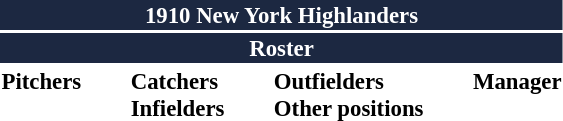<table class="toccolours" style="font-size: 95%;">
<tr>
<th colspan="10" style="background:#1c2841; color:white; text-align:center;">1910 New York Highlanders</th>
</tr>
<tr>
<td colspan="10" style="background:#1c2841; color:white; text-align:center;"><strong>Roster</strong></td>
</tr>
<tr>
<td valign="top"><strong>Pitchers</strong><br>








</td>
<td style="width:25px;"></td>
<td valign="top"><strong>Catchers</strong><br>





<strong>Infielders</strong>






</td>
<td style="width:25px;"></td>
<td valign="top"><strong>Outfielders</strong><br>






<strong>Other positions</strong>
</td>
<td style="width:25px;"></td>
<td valign="top"><strong>Manager</strong><br>
</td>
</tr>
</table>
